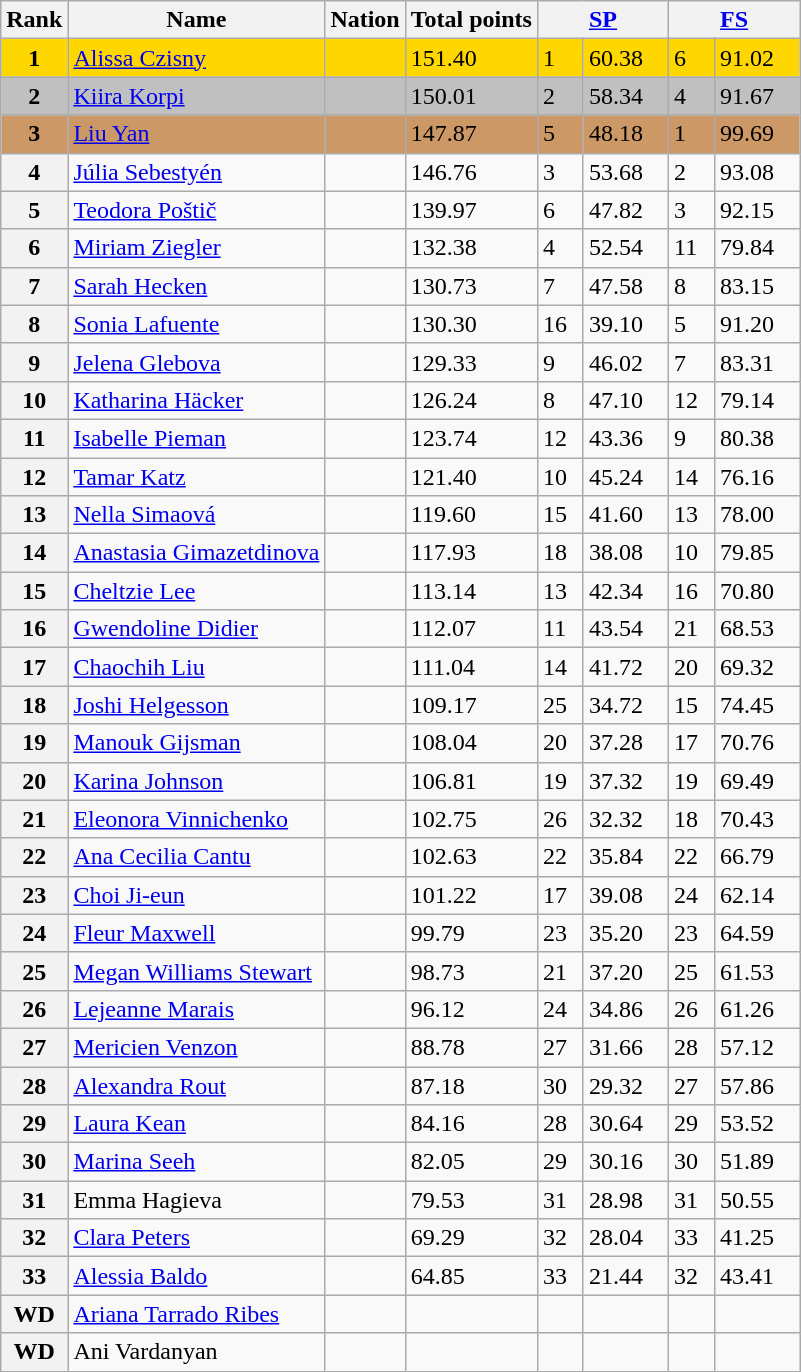<table class="wikitable sortable">
<tr>
<th>Rank</th>
<th>Name</th>
<th>Nation</th>
<th>Total points</th>
<th colspan="2" width="80px"><a href='#'>SP</a></th>
<th colspan="2" width="80px"><a href='#'>FS</a></th>
</tr>
<tr bgcolor="gold">
<td align="center"><strong>1</strong></td>
<td><a href='#'>Alissa Czisny</a></td>
<td></td>
<td>151.40</td>
<td>1</td>
<td>60.38</td>
<td>6</td>
<td>91.02</td>
</tr>
<tr bgcolor="silver">
<td align="center"><strong>2</strong></td>
<td><a href='#'>Kiira Korpi</a></td>
<td></td>
<td>150.01</td>
<td>2</td>
<td>58.34</td>
<td>4</td>
<td>91.67</td>
</tr>
<tr bgcolor="cc9966">
<td align="center"><strong>3</strong></td>
<td><a href='#'>Liu Yan</a></td>
<td></td>
<td>147.87</td>
<td>5</td>
<td>48.18</td>
<td>1</td>
<td>99.69</td>
</tr>
<tr>
<th>4</th>
<td><a href='#'>Júlia Sebestyén</a></td>
<td></td>
<td>146.76</td>
<td>3</td>
<td>53.68</td>
<td>2</td>
<td>93.08</td>
</tr>
<tr>
<th>5</th>
<td><a href='#'>Teodora Poštič</a></td>
<td></td>
<td>139.97</td>
<td>6</td>
<td>47.82</td>
<td>3</td>
<td>92.15</td>
</tr>
<tr>
<th>6</th>
<td><a href='#'>Miriam Ziegler</a></td>
<td></td>
<td>132.38</td>
<td>4</td>
<td>52.54</td>
<td>11</td>
<td>79.84</td>
</tr>
<tr>
<th>7</th>
<td><a href='#'>Sarah Hecken</a></td>
<td></td>
<td>130.73</td>
<td>7</td>
<td>47.58</td>
<td>8</td>
<td>83.15</td>
</tr>
<tr>
<th>8</th>
<td><a href='#'>Sonia Lafuente</a></td>
<td></td>
<td>130.30</td>
<td>16</td>
<td>39.10</td>
<td>5</td>
<td>91.20</td>
</tr>
<tr>
<th>9</th>
<td><a href='#'>Jelena Glebova</a></td>
<td></td>
<td>129.33</td>
<td>9</td>
<td>46.02</td>
<td>7</td>
<td>83.31</td>
</tr>
<tr>
<th>10</th>
<td><a href='#'>Katharina Häcker</a></td>
<td></td>
<td>126.24</td>
<td>8</td>
<td>47.10</td>
<td>12</td>
<td>79.14</td>
</tr>
<tr>
<th>11</th>
<td><a href='#'>Isabelle Pieman</a></td>
<td></td>
<td>123.74</td>
<td>12</td>
<td>43.36</td>
<td>9</td>
<td>80.38</td>
</tr>
<tr>
<th>12</th>
<td><a href='#'>Tamar Katz</a></td>
<td></td>
<td>121.40</td>
<td>10</td>
<td>45.24</td>
<td>14</td>
<td>76.16</td>
</tr>
<tr>
<th>13</th>
<td><a href='#'>Nella Simaová</a></td>
<td></td>
<td>119.60</td>
<td>15</td>
<td>41.60</td>
<td>13</td>
<td>78.00</td>
</tr>
<tr>
<th>14</th>
<td><a href='#'>Anastasia Gimazetdinova</a></td>
<td></td>
<td>117.93</td>
<td>18</td>
<td>38.08</td>
<td>10</td>
<td>79.85</td>
</tr>
<tr>
<th>15</th>
<td><a href='#'>Cheltzie Lee</a></td>
<td></td>
<td>113.14</td>
<td>13</td>
<td>42.34</td>
<td>16</td>
<td>70.80</td>
</tr>
<tr>
<th>16</th>
<td><a href='#'>Gwendoline Didier</a></td>
<td></td>
<td>112.07</td>
<td>11</td>
<td>43.54</td>
<td>21</td>
<td>68.53</td>
</tr>
<tr>
<th>17</th>
<td><a href='#'>Chaochih Liu</a></td>
<td></td>
<td>111.04</td>
<td>14</td>
<td>41.72</td>
<td>20</td>
<td>69.32</td>
</tr>
<tr>
<th>18</th>
<td><a href='#'>Joshi Helgesson</a></td>
<td></td>
<td>109.17</td>
<td>25</td>
<td>34.72</td>
<td>15</td>
<td>74.45</td>
</tr>
<tr>
<th>19</th>
<td><a href='#'>Manouk Gijsman</a></td>
<td></td>
<td>108.04</td>
<td>20</td>
<td>37.28</td>
<td>17</td>
<td>70.76</td>
</tr>
<tr>
<th>20</th>
<td><a href='#'>Karina Johnson</a></td>
<td></td>
<td>106.81</td>
<td>19</td>
<td>37.32</td>
<td>19</td>
<td>69.49</td>
</tr>
<tr>
<th>21</th>
<td><a href='#'>Eleonora Vinnichenko</a></td>
<td></td>
<td>102.75</td>
<td>26</td>
<td>32.32</td>
<td>18</td>
<td>70.43</td>
</tr>
<tr>
<th>22</th>
<td><a href='#'>Ana Cecilia Cantu</a></td>
<td></td>
<td>102.63</td>
<td>22</td>
<td>35.84</td>
<td>22</td>
<td>66.79</td>
</tr>
<tr>
<th>23</th>
<td><a href='#'>Choi Ji-eun</a></td>
<td></td>
<td>101.22</td>
<td>17</td>
<td>39.08</td>
<td>24</td>
<td>62.14</td>
</tr>
<tr>
<th>24</th>
<td><a href='#'>Fleur Maxwell</a></td>
<td></td>
<td>99.79</td>
<td>23</td>
<td>35.20</td>
<td>23</td>
<td>64.59</td>
</tr>
<tr>
<th>25</th>
<td><a href='#'>Megan Williams Stewart</a></td>
<td></td>
<td>98.73</td>
<td>21</td>
<td>37.20</td>
<td>25</td>
<td>61.53</td>
</tr>
<tr>
<th>26</th>
<td><a href='#'>Lejeanne Marais</a></td>
<td></td>
<td>96.12</td>
<td>24</td>
<td>34.86</td>
<td>26</td>
<td>61.26</td>
</tr>
<tr>
<th>27</th>
<td><a href='#'>Mericien Venzon</a></td>
<td></td>
<td>88.78</td>
<td>27</td>
<td>31.66</td>
<td>28</td>
<td>57.12</td>
</tr>
<tr>
<th>28</th>
<td><a href='#'>Alexandra Rout</a></td>
<td></td>
<td>87.18</td>
<td>30</td>
<td>29.32</td>
<td>27</td>
<td>57.86</td>
</tr>
<tr>
<th>29</th>
<td><a href='#'>Laura Kean</a></td>
<td></td>
<td>84.16</td>
<td>28</td>
<td>30.64</td>
<td>29</td>
<td>53.52</td>
</tr>
<tr>
<th>30</th>
<td><a href='#'>Marina Seeh</a></td>
<td></td>
<td>82.05</td>
<td>29</td>
<td>30.16</td>
<td>30</td>
<td>51.89</td>
</tr>
<tr>
<th>31</th>
<td>Emma Hagieva</td>
<td></td>
<td>79.53</td>
<td>31</td>
<td>28.98</td>
<td>31</td>
<td>50.55</td>
</tr>
<tr>
<th>32</th>
<td><a href='#'>Clara Peters</a></td>
<td></td>
<td>69.29</td>
<td>32</td>
<td>28.04</td>
<td>33</td>
<td>41.25</td>
</tr>
<tr>
<th>33</th>
<td><a href='#'>Alessia Baldo</a></td>
<td></td>
<td>64.85</td>
<td>33</td>
<td>21.44</td>
<td>32</td>
<td>43.41</td>
</tr>
<tr>
<th>WD</th>
<td><a href='#'>Ariana Tarrado Ribes</a></td>
<td></td>
<td></td>
<td></td>
<td></td>
<td></td>
<td></td>
</tr>
<tr>
<th>WD</th>
<td>Ani Vardanyan</td>
<td></td>
<td></td>
<td></td>
<td></td>
<td></td>
<td></td>
</tr>
</table>
